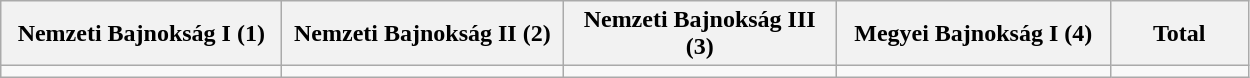<table class="wikitable">
<tr>
<th width=180>Nemzeti Bajnokság I (1)</th>
<th width=180>Nemzeti Bajnokság II (2)</th>
<th width=175>Nemzeti Bajnokság III (3)</th>
<th width=175>Megyei Bajnokság I (4)</th>
<th width=85>Total</th>
</tr>
<tr>
<td></td>
<td></td>
<td></td>
<td></td>
<td></td>
</tr>
</table>
